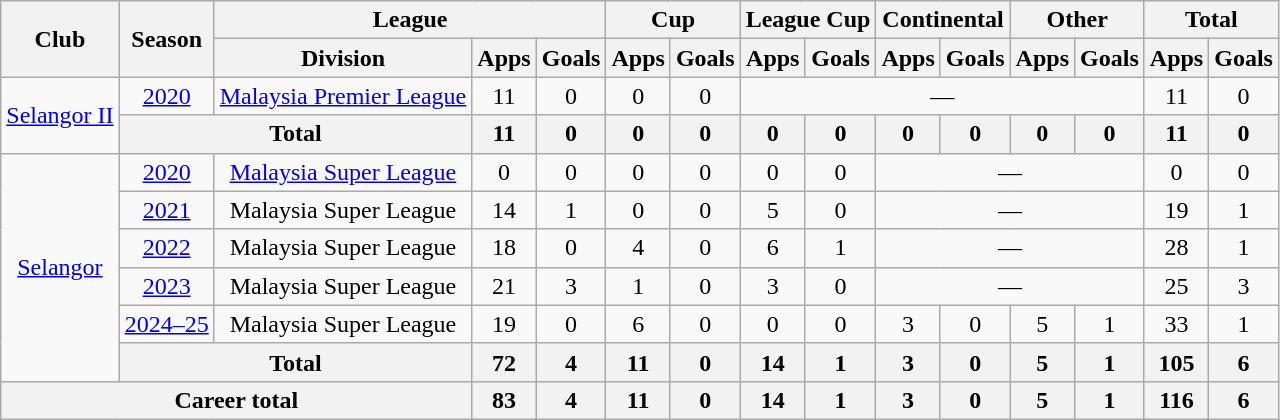<table class="wikitable" style="text-align: center;">
<tr>
<th rowspan="2">Club</th>
<th rowspan="2">Season</th>
<th colspan="3">League</th>
<th colspan="2">Cup</th>
<th colspan="2">League Cup</th>
<th colspan="2">Continental</th>
<th colspan="2">Other</th>
<th colspan="2">Total</th>
</tr>
<tr>
<th>Division</th>
<th>Apps</th>
<th>Goals</th>
<th>Apps</th>
<th>Goals</th>
<th>Apps</th>
<th>Goals</th>
<th>Apps</th>
<th>Goals</th>
<th>Apps</th>
<th>Goals</th>
<th>Apps</th>
<th>Goals</th>
</tr>
<tr>
<td rowspan="2"><a href='#'>Selangor II</a></td>
<td><a href='#'>2020</a></td>
<td><a href='#'>Malaysia Premier League</a></td>
<td>11</td>
<td>0</td>
<td>0</td>
<td>0</td>
<td colspan=6>—</td>
<td>11</td>
<td>0</td>
</tr>
<tr>
<th colspan="2">Total</th>
<th>11</th>
<th>0</th>
<th>0</th>
<th>0</th>
<th>0</th>
<th>0</th>
<th>0</th>
<th>0</th>
<th>0</th>
<th>0</th>
<th>11</th>
<th>0</th>
</tr>
<tr>
<td rowspan="6" valign="center"><a href='#'>Selangor</a></td>
<td><a href='#'>2020</a></td>
<td><a href='#'>Malaysia Super League</a></td>
<td>0</td>
<td>0</td>
<td>0</td>
<td>0</td>
<td>0</td>
<td>0</td>
<td colspan=4>—</td>
<td>0</td>
<td>0</td>
</tr>
<tr>
<td><a href='#'>2021</a></td>
<td>Malaysia Super League</td>
<td>14</td>
<td>1</td>
<td>0</td>
<td>0</td>
<td>5</td>
<td>0</td>
<td colspan=4>—</td>
<td>19</td>
<td>1</td>
</tr>
<tr>
<td><a href='#'>2022</a></td>
<td>Malaysia Super League</td>
<td>18</td>
<td>0</td>
<td>4</td>
<td>0</td>
<td>6</td>
<td>1</td>
<td colspan=4>—</td>
<td>28</td>
<td>1</td>
</tr>
<tr>
<td><a href='#'>2023</a></td>
<td>Malaysia Super League</td>
<td>21</td>
<td>3</td>
<td>1</td>
<td>0</td>
<td>3</td>
<td>0</td>
<td colspan=4>—</td>
<td>25</td>
<td>3</td>
</tr>
<tr>
<td><a href='#'>2024–25</a></td>
<td>Malaysia Super League</td>
<td>19</td>
<td>0</td>
<td>6</td>
<td>0</td>
<td>0</td>
<td>0</td>
<td>3</td>
<td>0</td>
<td>5</td>
<td>1</td>
<td>33</td>
<td>1</td>
</tr>
<tr>
<th colspan="2">Total</th>
<th>72</th>
<th>4</th>
<th>11</th>
<th>0</th>
<th>14</th>
<th>1</th>
<th>3</th>
<th>0</th>
<th>5</th>
<th>1</th>
<th>105</th>
<th>6</th>
</tr>
<tr>
<th colspan="3">Career total</th>
<th>83</th>
<th>4</th>
<th>11</th>
<th>0</th>
<th>14</th>
<th>1</th>
<th>3</th>
<th>0</th>
<th>5</th>
<th>1</th>
<th>116</th>
<th>6</th>
</tr>
</table>
